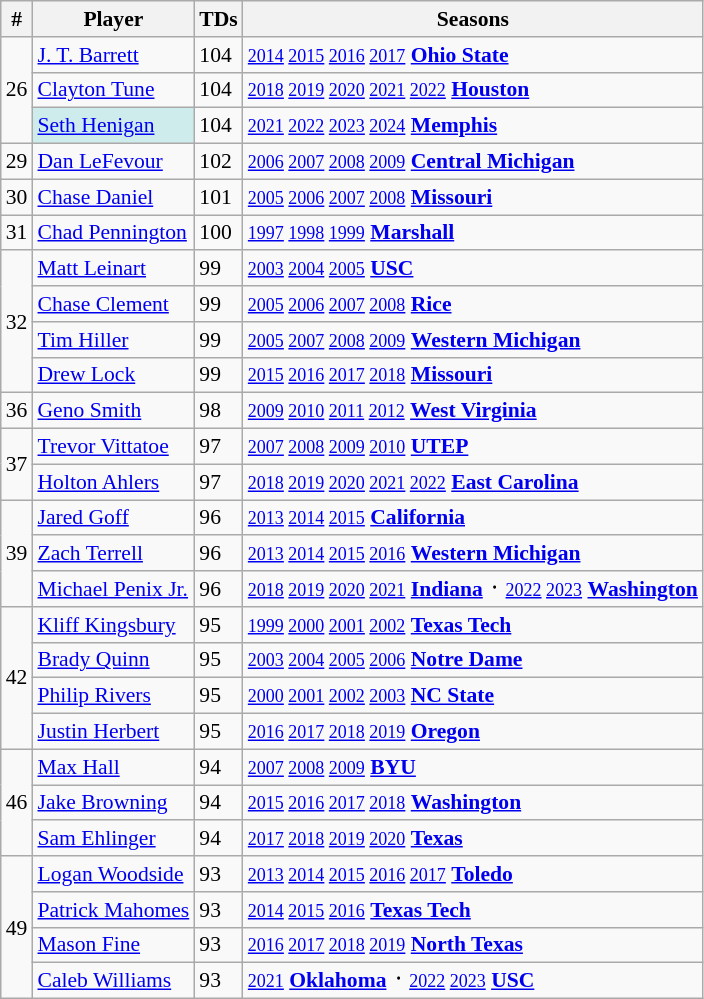<table class="wikitable" style="font-size:90%; white-space: nowrap;">
<tr>
<th>#</th>
<th>Player</th>
<th>TDs</th>
<th>Seasons</th>
</tr>
<tr>
<td rowspan=3>26</td>
<td><a href='#'>J. T. Barrett</a></td>
<td>104</td>
<td><small><a href='#'>2014</a> <a href='#'>2015</a> <a href='#'>2016</a> <a href='#'>2017</a></small> <strong><a href='#'>Ohio State</a></strong></td>
</tr>
<tr>
<td><a href='#'>Clayton Tune</a></td>
<td>104</td>
<td><small><a href='#'>2018</a> <a href='#'>2019</a> <a href='#'>2020</a> <a href='#'>2021</a> <a href='#'>2022</a></small> <strong><a href='#'>Houston</a></strong></td>
</tr>
<tr>
<td style="background: #CFECEC;"><a href='#'>Seth Henigan</a></td>
<td>104</td>
<td colspan=18><small><a href='#'>2021</a> <a href='#'>2022</a> <a href='#'>2023</a> <a href='#'>2024</a></small> <strong><a href='#'>Memphis</a></strong></td>
</tr>
<tr>
<td rowspan=1>29</td>
<td><a href='#'>Dan LeFevour</a></td>
<td>102</td>
<td><small><a href='#'>2006</a> <a href='#'>2007</a> <a href='#'>2008</a> <a href='#'>2009</a></small> <strong><a href='#'>Central Michigan</a></strong></td>
</tr>
<tr>
<td>30</td>
<td><a href='#'>Chase Daniel</a></td>
<td>101</td>
<td><small><a href='#'>2005</a> <a href='#'>2006</a> <a href='#'>2007</a> <a href='#'>2008</a></small> <strong><a href='#'>Missouri</a></strong></td>
</tr>
<tr>
<td>31</td>
<td><a href='#'>Chad Pennington</a></td>
<td><abbr>100</abbr></td>
<td><small><a href='#'>1997</a> <a href='#'>1998</a> <a href='#'>1999</a></small> <strong><a href='#'>Marshall</a></strong></td>
</tr>
<tr>
<td rowspan=4>32</td>
<td><a href='#'>Matt Leinart</a></td>
<td>99</td>
<td><small><a href='#'>2003</a> <a href='#'>2004</a> <a href='#'>2005</a></small> <strong><a href='#'>USC</a></strong></td>
</tr>
<tr>
<td><a href='#'>Chase Clement</a></td>
<td>99</td>
<td><small><a href='#'>2005</a> <a href='#'>2006</a> <a href='#'>2007</a> <a href='#'>2008</a></small> <strong><a href='#'>Rice</a></strong></td>
</tr>
<tr>
<td><a href='#'>Tim Hiller</a></td>
<td>99</td>
<td><small><a href='#'>2005</a> <a href='#'>2007</a> <a href='#'>2008</a> <a href='#'>2009</a></small> <strong><a href='#'>Western Michigan</a></strong></td>
</tr>
<tr>
<td><a href='#'>Drew Lock</a></td>
<td>99</td>
<td><small><a href='#'>2015</a> <a href='#'>2016</a> <a href='#'>2017</a> <a href='#'>2018</a></small> <strong><a href='#'>Missouri</a></strong></td>
</tr>
<tr>
<td>36</td>
<td><a href='#'>Geno Smith</a></td>
<td>98</td>
<td><small><a href='#'>2009</a> <a href='#'>2010</a> <a href='#'>2011</a> <a href='#'>2012</a></small> <strong><a href='#'>West Virginia</a></strong></td>
</tr>
<tr>
<td rowspan=2>37</td>
<td><a href='#'>Trevor Vittatoe</a></td>
<td>97</td>
<td><small><a href='#'>2007</a> <a href='#'>2008</a> <a href='#'>2009</a> <a href='#'>2010</a></small> <strong><a href='#'>UTEP</a></strong></td>
</tr>
<tr>
<td><a href='#'>Holton Ahlers</a></td>
<td>97</td>
<td><small><a href='#'>2018</a> <a href='#'>2019</a> <a href='#'>2020</a> <a href='#'>2021</a> <a href='#'>2022</a></small> <strong><a href='#'>East Carolina</a></strong></td>
</tr>
<tr>
<td rowspan=3>39</td>
<td><a href='#'>Jared Goff</a></td>
<td>96</td>
<td><small><a href='#'>2013</a> <a href='#'>2014</a> <a href='#'>2015</a></small> <strong><a href='#'>California</a></strong></td>
</tr>
<tr>
<td><a href='#'>Zach Terrell</a></td>
<td>96</td>
<td><small><a href='#'>2013</a> <a href='#'>2014</a> <a href='#'>2015</a> <a href='#'>2016</a></small> <strong><a href='#'>Western Michigan</a></strong></td>
</tr>
<tr>
<td><a href='#'>Michael Penix Jr.</a></td>
<td><abbr>96</abbr></td>
<td><small><a href='#'>2018</a> <a href='#'>2019</a> <a href='#'>2020</a> <a href='#'>2021</a></small> <strong><a href='#'>Indiana</a></strong> ᛫ <small><a href='#'>2022</a> <a href='#'>2023</a></small> <strong><a href='#'>Washington</a></strong></td>
</tr>
<tr>
<td rowspan=4>42</td>
<td><a href='#'>Kliff Kingsbury</a></td>
<td>95</td>
<td><small><a href='#'>1999</a> <a href='#'>2000</a> <a href='#'>2001</a> <a href='#'>2002</a></small> <strong><a href='#'>Texas Tech</a></strong></td>
</tr>
<tr>
<td><a href='#'>Brady Quinn</a></td>
<td>95</td>
<td><small><a href='#'>2003</a> <a href='#'>2004</a> <a href='#'>2005</a> <a href='#'>2006</a></small> <strong><a href='#'>Notre Dame</a></strong></td>
</tr>
<tr>
<td><a href='#'>Philip Rivers</a></td>
<td>95</td>
<td><small><a href='#'>2000</a> <a href='#'>2001</a> <a href='#'>2002</a> <a href='#'>2003</a></small> <strong><a href='#'>NC State</a></strong></td>
</tr>
<tr>
<td><a href='#'>Justin Herbert</a></td>
<td>95</td>
<td><small><a href='#'>2016</a> <a href='#'>2017</a> <a href='#'>2018</a> <a href='#'>2019</a></small> <strong><a href='#'>Oregon</a></strong></td>
</tr>
<tr>
<td rowspan=3>46</td>
<td><a href='#'>Max Hall</a></td>
<td>94</td>
<td><small><a href='#'>2007</a> <a href='#'>2008</a> <a href='#'>2009</a></small> <strong><a href='#'>BYU</a></strong></td>
</tr>
<tr>
<td><a href='#'>Jake Browning</a></td>
<td>94</td>
<td><small><a href='#'>2015</a> <a href='#'>2016</a> <a href='#'>2017</a> <a href='#'>2018</a></small> <strong><a href='#'>Washington</a></strong></td>
</tr>
<tr>
<td><a href='#'>Sam Ehlinger</a></td>
<td>94</td>
<td colspan=18><small><a href='#'>2017</a> <a href='#'>2018</a> <a href='#'>2019</a> <a href='#'>2020</a></small> <strong><a href='#'>Texas</a></strong></td>
</tr>
<tr>
<td rowspan=4>49</td>
<td><a href='#'>Logan Woodside</a></td>
<td>93</td>
<td><small><a href='#'>2013</a> <a href='#'>2014</a> <a href='#'>2015</a> <a href='#'>2016</a> <a href='#'>2017</a></small> <strong><a href='#'>Toledo</a></strong></td>
</tr>
<tr>
<td><a href='#'>Patrick Mahomes</a></td>
<td>93</td>
<td><small><a href='#'>2014</a> <a href='#'>2015</a> <a href='#'>2016</a></small> <strong><a href='#'>Texas Tech</a></strong></td>
</tr>
<tr>
<td><a href='#'>Mason Fine</a></td>
<td>93</td>
<td><small><a href='#'>2016</a> <a href='#'>2017</a> <a href='#'>2018</a> <a href='#'>2019</a></small> <strong><a href='#'>North Texas</a></strong></td>
</tr>
<tr>
<td><a href='#'>Caleb Williams</a></td>
<td><abbr>93</abbr></td>
<td><small><a href='#'>2021</a></small> <strong><a href='#'>Oklahoma</a></strong> ᛫ <small><a href='#'>2022</a> <a href='#'>2023</a></small> <strong><a href='#'>USC</a></strong></td>
</tr>
</table>
